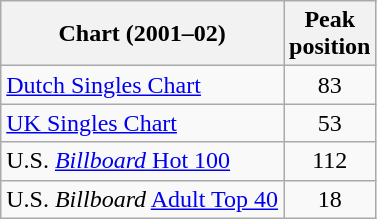<table class="wikitable sortable">
<tr>
<th>Chart (2001–02)</th>
<th>Peak <br>position</th>
</tr>
<tr>
<td><a href='#'>Dutch Singles Chart</a></td>
<td style="text-align:center;">83</td>
</tr>
<tr>
<td><a href='#'>UK Singles Chart</a></td>
<td style="text-align:center;">53</td>
</tr>
<tr>
<td>U.S. <a href='#'><em>Billboard</em> Hot 100</a></td>
<td style="text-align:center;">112</td>
</tr>
<tr>
<td>U.S. <em>Billboard</em> <a href='#'>Adult Top 40</a></td>
<td style="text-align:center;">18</td>
</tr>
</table>
